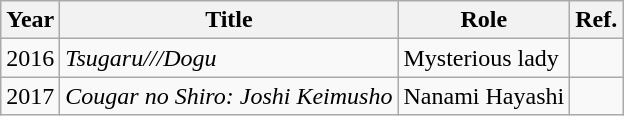<table class="wikitable">
<tr>
<th>Year</th>
<th>Title</th>
<th>Role</th>
<th>Ref.</th>
</tr>
<tr>
<td>2016</td>
<td><em>Tsugaru///Dogu</em></td>
<td>Mysterious lady</td>
<td></td>
</tr>
<tr>
<td>2017</td>
<td><em>Cougar no Shiro: Joshi Keimusho</em></td>
<td>Nanami Hayashi</td>
<td></td>
</tr>
</table>
